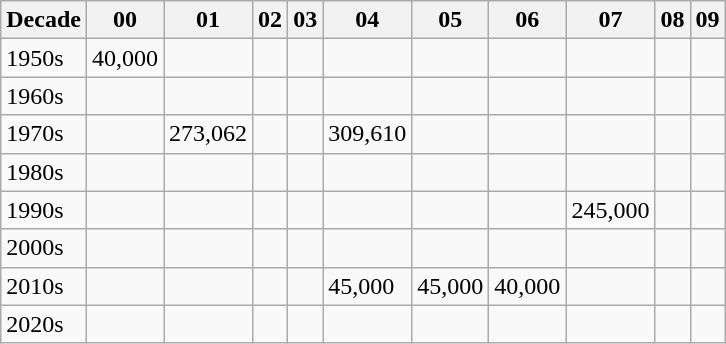<table class="wikitable sortable mw-collapsible mw-collapsed">
<tr>
<th>Decade</th>
<th>00</th>
<th>01</th>
<th>02</th>
<th>03</th>
<th>04</th>
<th>05</th>
<th>06</th>
<th>07</th>
<th>08</th>
<th>09</th>
</tr>
<tr>
<td>1950s</td>
<td>40,000</td>
<td></td>
<td></td>
<td></td>
<td></td>
<td></td>
<td></td>
<td></td>
<td></td>
<td></td>
</tr>
<tr>
<td>1960s</td>
<td></td>
<td></td>
<td></td>
<td></td>
<td></td>
<td></td>
<td></td>
<td></td>
<td></td>
<td></td>
</tr>
<tr>
<td>1970s</td>
<td></td>
<td>273,062</td>
<td></td>
<td></td>
<td>309,610</td>
<td></td>
<td></td>
<td></td>
<td></td>
<td></td>
</tr>
<tr>
<td>1980s</td>
<td></td>
<td></td>
<td></td>
<td></td>
<td></td>
<td></td>
<td></td>
<td></td>
<td></td>
<td></td>
</tr>
<tr>
<td>1990s</td>
<td></td>
<td></td>
<td></td>
<td></td>
<td></td>
<td></td>
<td></td>
<td>245,000</td>
<td></td>
<td></td>
</tr>
<tr>
<td>2000s</td>
<td></td>
<td></td>
<td></td>
<td></td>
<td></td>
<td></td>
<td></td>
<td></td>
<td></td>
<td></td>
</tr>
<tr>
<td>2010s</td>
<td></td>
<td></td>
<td></td>
<td></td>
<td>45,000</td>
<td>45,000</td>
<td>40,000</td>
<td></td>
<td></td>
<td></td>
</tr>
<tr>
<td>2020s</td>
<td></td>
<td></td>
<td></td>
<td></td>
<td></td>
<td></td>
<td></td>
<td></td>
<td></td>
<td></td>
</tr>
</table>
